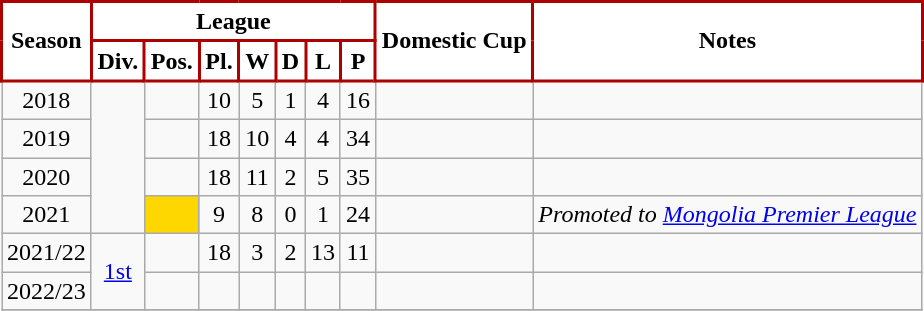<table class="wikitable">
<tr style="background:#d92121;">
<th rowspan="2" ! style="background:#FFFFFF; color:#000000; border:2px solid #AD0000;" scope="col">Season</th>
<th colspan="7" ! style="background:#FFFFFF; color:#000000; border:2px solid #AD0000;" scope="col">League</th>
<th rowspan="2" ! style="background:#FFFFFF; color:#000000; border:2px solid #AD0000;" scope="col">Domestic Cup</th>
<th rowspan="2" ! style="background:#FFFFFF; color:#000000; border:2px solid #AD0000;" scope="col">Notes</th>
</tr>
<tr>
<th style="background:#FFFFFF; color:#000000;border:2px solid #AD0000;" scope="col">Div.</th>
<th style="background:#FFFFFF; color:#000000;border:2px solid #AD0000;" scope="col">Pos.</th>
<th style="background:#FFFFFF; color:#000000;border:2px solid #AD0000;" scope="col">Pl.</th>
<th style="background:#FFFFFF; color:#000000;border:2px solid #AD0000;" scope="col">W</th>
<th style="background:#FFFFFF; color:#000000;border:2px solid #AD0000;" scope="col">D</th>
<th style="background:#FFFFFF; color:#000000;border:2px solid #AD0000;" scope="col">L</th>
<th style="background:#FFFFFF; color:#000000;border:2px solid #AD0000;" scope="col">P</th>
</tr>
<tr>
<td align=center>2018</td>
<td rowspan=4></td>
<td></td>
<td align=center>10</td>
<td align=center>5</td>
<td align=center>1</td>
<td align=center>4</td>
<td align=center>16</td>
<td align=center></td>
<td align=center></td>
</tr>
<tr>
<td align=center>2019</td>
<td></td>
<td align=center>18</td>
<td align=center>10</td>
<td align=center>4</td>
<td align=center>4</td>
<td align=center>34</td>
<td align=center></td>
<td align=center></td>
</tr>
<tr>
<td align=center>2020</td>
<td></td>
<td align=center>18</td>
<td align=center>11</td>
<td align=center>2</td>
<td align=center>5</td>
<td align=center>35</td>
<td align=center></td>
<td align=center></td>
</tr>
<tr>
<td align=center>2021</td>
<td bgcolor="#FFD700"></td>
<td align=center>9</td>
<td align=center>8</td>
<td align=center>0</td>
<td align=center>1</td>
<td align=center>24</td>
<td align=center></td>
<td align=center><em>Promoted to <a href='#'>Mongolia Premier League</a></em></td>
</tr>
<tr>
<td align=center>2021/22</td>
<td rowspan=2; align=center><a href='#'>1st</a></td>
<td></td>
<td align=center>18</td>
<td align=center>3</td>
<td align=center>2</td>
<td align=center>13</td>
<td align=center>11</td>
<td align=center></td>
<td align=center></td>
</tr>
<tr>
<td align=center>2022/23</td>
<td></td>
<td align=center></td>
<td align=center></td>
<td align=center></td>
<td align=center></td>
<td align=center></td>
<td align=center></td>
<td align=center></td>
</tr>
<tr>
</tr>
</table>
